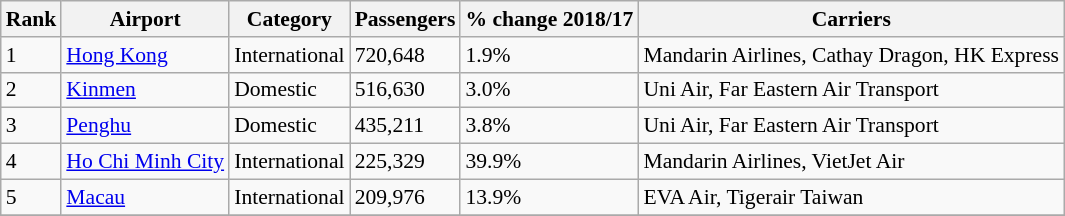<table class="wikitable sortable" style= "font-size: 90%;">
<tr>
<th>Rank</th>
<th>Airport</th>
<th>Category</th>
<th>Passengers</th>
<th>% change 2018/17</th>
<th>Carriers</th>
</tr>
<tr>
<td>1</td>
<td> <a href='#'>Hong Kong</a></td>
<td>International</td>
<td>720,648</td>
<td> 1.9%</td>
<td>Mandarin Airlines, Cathay Dragon, HK Express</td>
</tr>
<tr>
<td>2</td>
<td> <a href='#'>Kinmen</a></td>
<td>Domestic</td>
<td>516,630</td>
<td> 3.0%</td>
<td>Uni Air, Far Eastern Air Transport</td>
</tr>
<tr>
<td>3</td>
<td> <a href='#'>Penghu</a></td>
<td>Domestic</td>
<td>435,211</td>
<td> 3.8%</td>
<td>Uni Air, Far Eastern Air Transport</td>
</tr>
<tr>
<td>4</td>
<td> <a href='#'>Ho Chi Minh City</a></td>
<td>International</td>
<td>225,329</td>
<td> 39.9%</td>
<td>Mandarin Airlines, VietJet Air</td>
</tr>
<tr>
<td>5</td>
<td> <a href='#'>Macau</a></td>
<td>International</td>
<td>209,976</td>
<td> 13.9%</td>
<td>EVA Air, Tigerair Taiwan</td>
</tr>
<tr>
</tr>
</table>
